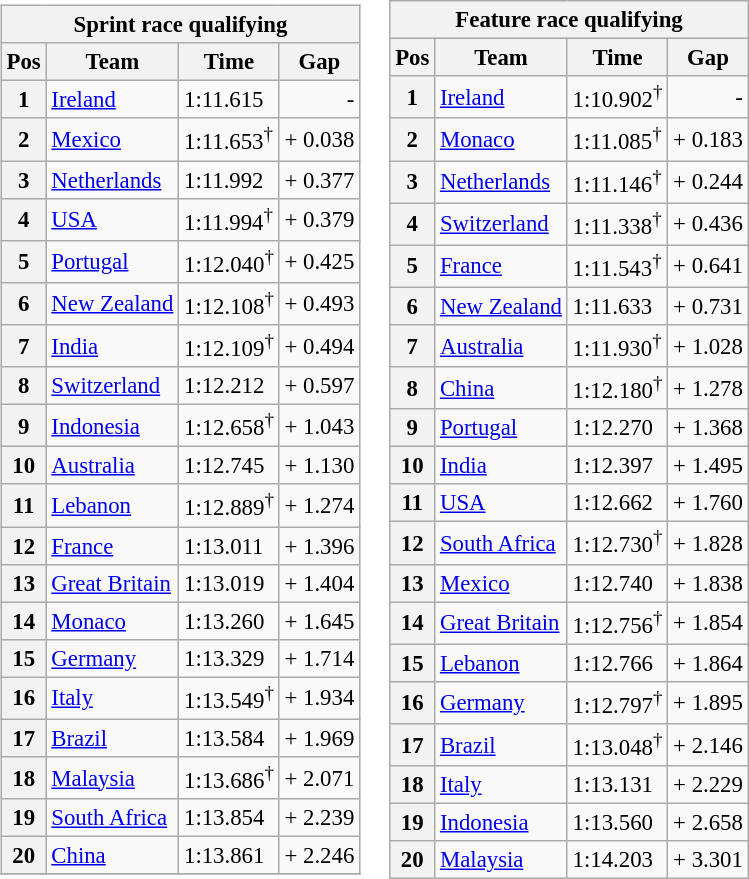<table style="font-size:95%; border=0">
<tr>
<td><br><table class="wikitable">
<tr>
<th colspan=4>Sprint race qualifying</th>
</tr>
<tr>
<th>Pos</th>
<th>Team</th>
<th>Time</th>
<th>Gap</th>
</tr>
<tr>
<th>1</th>
<td> <a href='#'>Ireland</a></td>
<td>1:11.615</td>
<td align=right>-</td>
</tr>
<tr>
<th>2</th>
<td> <a href='#'>Mexico</a></td>
<td>1:11.653<sup>†</sup></td>
<td>+ 0.038</td>
</tr>
<tr>
<th>3</th>
<td> <a href='#'>Netherlands</a></td>
<td>1:11.992</td>
<td>+ 0.377</td>
</tr>
<tr>
<th>4</th>
<td> <a href='#'>USA</a></td>
<td>1:11.994<sup>†</sup></td>
<td>+ 0.379</td>
</tr>
<tr>
<th>5</th>
<td> <a href='#'>Portugal</a></td>
<td>1:12.040<sup>†</sup></td>
<td>+ 0.425</td>
</tr>
<tr>
<th>6</th>
<td> <a href='#'>New Zealand</a></td>
<td>1:12.108<sup>†</sup></td>
<td>+ 0.493</td>
</tr>
<tr>
<th>7</th>
<td> <a href='#'>India</a></td>
<td>1:12.109<sup>†</sup></td>
<td>+ 0.494</td>
</tr>
<tr>
<th>8</th>
<td> <a href='#'>Switzerland</a></td>
<td>1:12.212</td>
<td>+ 0.597</td>
</tr>
<tr>
<th>9</th>
<td> <a href='#'>Indonesia</a></td>
<td>1:12.658<sup>†</sup></td>
<td>+ 1.043</td>
</tr>
<tr>
<th>10</th>
<td> <a href='#'>Australia</a></td>
<td>1:12.745</td>
<td>+ 1.130</td>
</tr>
<tr>
<th>11</th>
<td> <a href='#'>Lebanon</a></td>
<td>1:12.889<sup>†</sup></td>
<td>+ 1.274</td>
</tr>
<tr>
<th>12</th>
<td> <a href='#'>France</a></td>
<td>1:13.011</td>
<td>+ 1.396</td>
</tr>
<tr>
<th>13</th>
<td> <a href='#'>Great Britain</a></td>
<td>1:13.019</td>
<td>+ 1.404</td>
</tr>
<tr>
<th>14</th>
<td> <a href='#'>Monaco</a></td>
<td>1:13.260</td>
<td>+ 1.645</td>
</tr>
<tr>
<th>15</th>
<td> <a href='#'>Germany</a></td>
<td>1:13.329</td>
<td>+ 1.714</td>
</tr>
<tr>
<th>16</th>
<td> <a href='#'>Italy</a></td>
<td>1:13.549<sup>†</sup></td>
<td>+ 1.934</td>
</tr>
<tr>
<th>17</th>
<td> <a href='#'>Brazil</a></td>
<td>1:13.584</td>
<td>+ 1.969</td>
</tr>
<tr>
<th>18</th>
<td> <a href='#'>Malaysia</a></td>
<td>1:13.686<sup>†</sup></td>
<td>+ 2.071</td>
</tr>
<tr>
<th>19</th>
<td> <a href='#'>South Africa</a></td>
<td>1:13.854</td>
<td>+ 2.239</td>
</tr>
<tr>
<th>20</th>
<td> <a href='#'>China</a></td>
<td>1:13.861</td>
<td>+ 2.246</td>
</tr>
<tr>
</tr>
</table>
</td>
<td><br><table class="wikitable">
<tr>
<th colspan=4>Feature race qualifying</th>
</tr>
<tr>
<th>Pos</th>
<th>Team</th>
<th>Time</th>
<th>Gap</th>
</tr>
<tr>
<th>1</th>
<td> <a href='#'>Ireland</a></td>
<td>1:10.902<sup>†</sup></td>
<td align=right>-</td>
</tr>
<tr>
<th>2</th>
<td> <a href='#'>Monaco</a></td>
<td>1:11.085<sup>†</sup></td>
<td>+ 0.183</td>
</tr>
<tr>
<th>3</th>
<td> <a href='#'>Netherlands</a></td>
<td>1:11.146<sup>†</sup></td>
<td>+ 0.244</td>
</tr>
<tr>
<th>4</th>
<td> <a href='#'>Switzerland</a></td>
<td>1:11.338<sup>†</sup></td>
<td>+ 0.436</td>
</tr>
<tr>
<th>5</th>
<td> <a href='#'>France</a></td>
<td>1:11.543<sup>†</sup></td>
<td>+ 0.641</td>
</tr>
<tr>
<th>6</th>
<td> <a href='#'>New Zealand</a></td>
<td>1:11.633</td>
<td>+ 0.731</td>
</tr>
<tr>
<th>7</th>
<td> <a href='#'>Australia</a></td>
<td>1:11.930<sup>†</sup></td>
<td>+ 1.028</td>
</tr>
<tr>
<th>8</th>
<td> <a href='#'>China</a></td>
<td>1:12.180<sup>†</sup></td>
<td>+ 1.278</td>
</tr>
<tr>
<th>9</th>
<td> <a href='#'>Portugal</a></td>
<td>1:12.270</td>
<td>+ 1.368</td>
</tr>
<tr>
<th>10</th>
<td> <a href='#'>India</a></td>
<td>1:12.397</td>
<td>+ 1.495</td>
</tr>
<tr>
<th>11</th>
<td> <a href='#'>USA</a></td>
<td>1:12.662</td>
<td>+ 1.760</td>
</tr>
<tr>
<th>12</th>
<td> <a href='#'>South Africa</a></td>
<td>1:12.730<sup>†</sup></td>
<td>+ 1.828</td>
</tr>
<tr>
<th>13</th>
<td> <a href='#'>Mexico</a></td>
<td>1:12.740</td>
<td>+ 1.838</td>
</tr>
<tr>
<th>14</th>
<td> <a href='#'>Great Britain</a></td>
<td>1:12.756<sup>†</sup></td>
<td>+ 1.854</td>
</tr>
<tr>
<th>15</th>
<td> <a href='#'>Lebanon</a></td>
<td>1:12.766</td>
<td>+ 1.864</td>
</tr>
<tr>
<th>16</th>
<td> <a href='#'>Germany</a></td>
<td>1:12.797<sup>†</sup></td>
<td>+ 1.895</td>
</tr>
<tr>
<th>17</th>
<td> <a href='#'>Brazil</a></td>
<td>1:13.048<sup>†</sup></td>
<td>+ 2.146</td>
</tr>
<tr>
<th>18</th>
<td> <a href='#'>Italy</a></td>
<td>1:13.131</td>
<td>+ 2.229</td>
</tr>
<tr>
<th>19</th>
<td> <a href='#'>Indonesia</a></td>
<td>1:13.560</td>
<td>+ 2.658</td>
</tr>
<tr>
<th>20</th>
<td> <a href='#'>Malaysia</a></td>
<td>1:14.203</td>
<td>+ 3.301</td>
</tr>
</table>
</td>
</tr>
</table>
